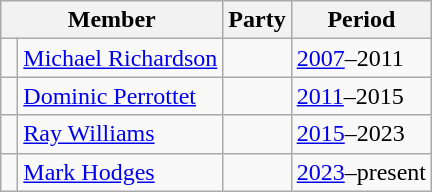<table class="wikitable">
<tr>
<th colspan="2">Member</th>
<th>Party</th>
<th>Period</th>
</tr>
<tr>
<td> </td>
<td><a href='#'>Michael Richardson</a></td>
<td></td>
<td><a href='#'>2007</a>–2011</td>
</tr>
<tr>
<td> </td>
<td><a href='#'>Dominic Perrottet</a></td>
<td></td>
<td><a href='#'>2011</a>–2015</td>
</tr>
<tr>
<td> </td>
<td><a href='#'>Ray Williams</a></td>
<td></td>
<td><a href='#'>2015</a>–2023</td>
</tr>
<tr>
<td> </td>
<td><a href='#'>Mark Hodges</a></td>
<td></td>
<td><a href='#'>2023</a>–present</td>
</tr>
</table>
